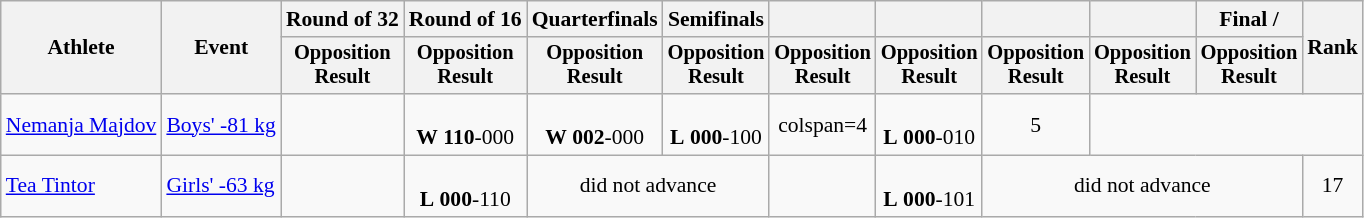<table class="wikitable" style="font-size:90%">
<tr>
<th rowspan="2">Athlete</th>
<th rowspan="2">Event</th>
<th>Round of 32</th>
<th>Round of 16</th>
<th>Quarterfinals</th>
<th>Semifinals</th>
<th></th>
<th></th>
<th></th>
<th></th>
<th>Final / </th>
<th rowspan=2>Rank</th>
</tr>
<tr style="font-size:95%">
<th>Opposition<br>Result</th>
<th>Opposition<br>Result</th>
<th>Opposition<br>Result</th>
<th>Opposition<br>Result</th>
<th>Opposition<br>Result</th>
<th>Opposition<br>Result</th>
<th>Opposition<br>Result</th>
<th>Opposition<br>Result</th>
<th>Opposition<br>Result</th>
</tr>
<tr align=center>
<td align=left><a href='#'>Nemanja Majdov</a></td>
<td align=left><a href='#'>Boys' -81 kg</a></td>
<td></td>
<td><br><strong>W</strong> <strong>110</strong>-000</td>
<td><br><strong>W</strong> <strong>002</strong>-000</td>
<td><br><strong>L</strong> <strong>000</strong>-100</td>
<td>colspan=4 </td>
<td><br><strong>L</strong> <strong>000</strong>-010</td>
<td>5</td>
</tr>
<tr align=center>
<td align=left><a href='#'>Tea Tintor</a></td>
<td align=left><a href='#'>Girls' -63 kg</a></td>
<td></td>
<td><br><strong>L</strong> <strong>000</strong>-110</td>
<td colspan=2>did not advance</td>
<td></td>
<td><br><strong>L</strong> <strong>000</strong>-101</td>
<td colspan=3>did not advance</td>
<td>17</td>
</tr>
</table>
